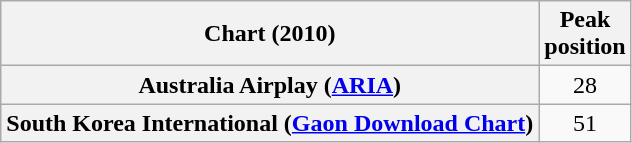<table class="wikitable plainrowheaders" style="text-align:center;">
<tr>
<th scope="col">Chart (2010)</th>
<th scope="col">Peak<br>position</th>
</tr>
<tr>
<th scope="row">Australia Airplay (<a href='#'>ARIA</a>)</th>
<td>28</td>
</tr>
<tr>
<th scope="row">South Korea International (<a href='#'>Gaon Download Chart</a>)</th>
<td>51</td>
</tr>
</table>
